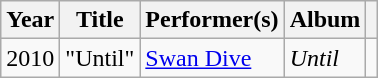<table class="wikitable plainrowheaders" style="margin-right: 0;">
<tr>
<th scope="col">Year</th>
<th scope="col">Title</th>
<th scope="col">Performer(s)</th>
<th scope="col">Album</th>
<th scope="col"></th>
</tr>
<tr>
<td>2010</td>
<td>"Until"</td>
<td><a href='#'>Swan Dive</a></td>
<td><em>Until</em></td>
<td style="text-align:center;"></td>
</tr>
</table>
